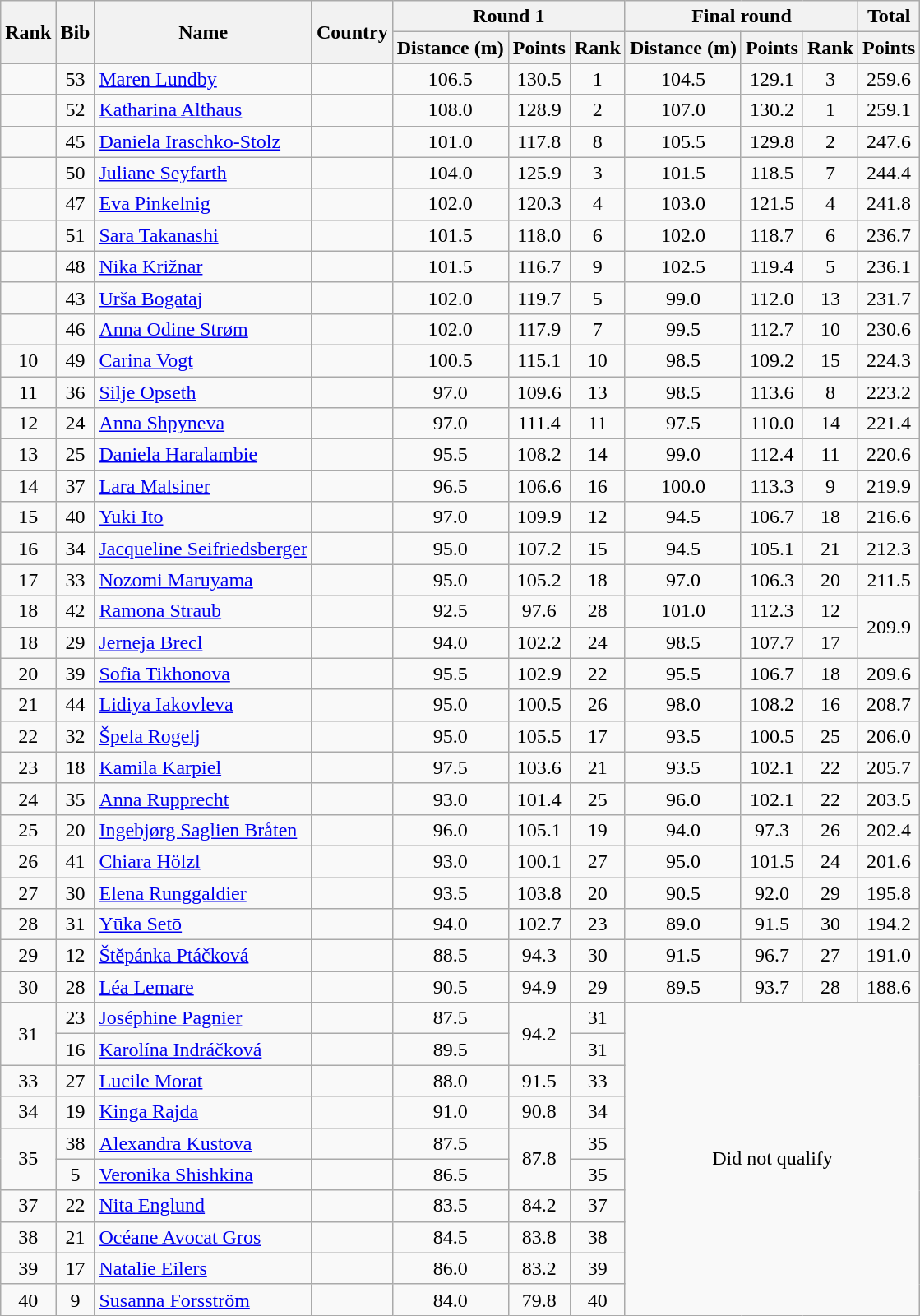<table class="wikitable sortable" style="text-align:center">
<tr>
<th rowspan=2>Rank</th>
<th rowspan=2>Bib</th>
<th rowspan=2>Name</th>
<th rowspan=2>Country</th>
<th colspan=3>Round 1</th>
<th colspan=3>Final round</th>
<th>Total</th>
</tr>
<tr>
<th>Distance (m)</th>
<th>Points</th>
<th>Rank</th>
<th>Distance (m)</th>
<th>Points</th>
<th>Rank</th>
<th>Points</th>
</tr>
<tr>
<td></td>
<td>53</td>
<td align=left><a href='#'>Maren Lundby</a></td>
<td align=left></td>
<td>106.5</td>
<td>130.5</td>
<td>1</td>
<td>104.5</td>
<td>129.1</td>
<td>3</td>
<td>259.6</td>
</tr>
<tr>
<td></td>
<td>52</td>
<td align=left><a href='#'>Katharina Althaus</a></td>
<td align=left></td>
<td>108.0</td>
<td>128.9</td>
<td>2</td>
<td>107.0</td>
<td>130.2</td>
<td>1</td>
<td>259.1</td>
</tr>
<tr>
<td></td>
<td>45</td>
<td align=left><a href='#'>Daniela Iraschko-Stolz</a></td>
<td align=left></td>
<td>101.0</td>
<td>117.8</td>
<td>8</td>
<td>105.5</td>
<td>129.8</td>
<td>2</td>
<td>247.6</td>
</tr>
<tr>
<td></td>
<td>50</td>
<td align=left><a href='#'>Juliane Seyfarth</a></td>
<td align=left></td>
<td>104.0</td>
<td>125.9</td>
<td>3</td>
<td>101.5</td>
<td>118.5</td>
<td>7</td>
<td>244.4</td>
</tr>
<tr>
<td></td>
<td>47</td>
<td align=left><a href='#'>Eva Pinkelnig</a></td>
<td align=left></td>
<td>102.0</td>
<td>120.3</td>
<td>4</td>
<td>103.0</td>
<td>121.5</td>
<td>4</td>
<td>241.8</td>
</tr>
<tr>
<td></td>
<td>51</td>
<td align=left><a href='#'>Sara Takanashi</a></td>
<td align=left></td>
<td>101.5</td>
<td>118.0</td>
<td>6</td>
<td>102.0</td>
<td>118.7</td>
<td>6</td>
<td>236.7</td>
</tr>
<tr>
<td></td>
<td>48</td>
<td align=left><a href='#'>Nika Križnar</a></td>
<td align=left></td>
<td>101.5</td>
<td>116.7</td>
<td>9</td>
<td>102.5</td>
<td>119.4</td>
<td>5</td>
<td>236.1</td>
</tr>
<tr>
<td></td>
<td>43</td>
<td align=left><a href='#'>Urša Bogataj</a></td>
<td align=left></td>
<td>102.0</td>
<td>119.7</td>
<td>5</td>
<td>99.0</td>
<td>112.0</td>
<td>13</td>
<td>231.7</td>
</tr>
<tr>
<td></td>
<td>46</td>
<td align=left><a href='#'>Anna Odine Strøm</a></td>
<td align=left></td>
<td>102.0</td>
<td>117.9</td>
<td>7</td>
<td>99.5</td>
<td>112.7</td>
<td>10</td>
<td>230.6</td>
</tr>
<tr>
<td>10</td>
<td>49</td>
<td align=left><a href='#'>Carina Vogt</a></td>
<td align=left></td>
<td>100.5</td>
<td>115.1</td>
<td>10</td>
<td>98.5</td>
<td>109.2</td>
<td>15</td>
<td>224.3</td>
</tr>
<tr>
<td>11</td>
<td>36</td>
<td align=left><a href='#'>Silje Opseth</a></td>
<td align=left></td>
<td>97.0</td>
<td>109.6</td>
<td>13</td>
<td>98.5</td>
<td>113.6</td>
<td>8</td>
<td>223.2</td>
</tr>
<tr>
<td>12</td>
<td>24</td>
<td align=left><a href='#'>Anna Shpyneva</a></td>
<td align=left></td>
<td>97.0</td>
<td>111.4</td>
<td>11</td>
<td>97.5</td>
<td>110.0</td>
<td>14</td>
<td>221.4</td>
</tr>
<tr>
<td>13</td>
<td>25</td>
<td align=left><a href='#'>Daniela Haralambie</a></td>
<td align=left></td>
<td>95.5</td>
<td>108.2</td>
<td>14</td>
<td>99.0</td>
<td>112.4</td>
<td>11</td>
<td>220.6</td>
</tr>
<tr>
<td>14</td>
<td>37</td>
<td align=left><a href='#'>Lara Malsiner</a></td>
<td align=left></td>
<td>96.5</td>
<td>106.6</td>
<td>16</td>
<td>100.0</td>
<td>113.3</td>
<td>9</td>
<td>219.9</td>
</tr>
<tr>
<td>15</td>
<td>40</td>
<td align=left><a href='#'>Yuki Ito</a></td>
<td align=left></td>
<td>97.0</td>
<td>109.9</td>
<td>12</td>
<td>94.5</td>
<td>106.7</td>
<td>18</td>
<td>216.6</td>
</tr>
<tr>
<td>16</td>
<td>34</td>
<td align=left><a href='#'>Jacqueline Seifriedsberger</a></td>
<td align=left></td>
<td>95.0</td>
<td>107.2</td>
<td>15</td>
<td>94.5</td>
<td>105.1</td>
<td>21</td>
<td>212.3</td>
</tr>
<tr>
<td>17</td>
<td>33</td>
<td align=left><a href='#'>Nozomi Maruyama</a></td>
<td align=left></td>
<td>95.0</td>
<td>105.2</td>
<td>18</td>
<td>97.0</td>
<td>106.3</td>
<td>20</td>
<td>211.5</td>
</tr>
<tr>
<td>18</td>
<td>42</td>
<td align=left><a href='#'>Ramona Straub</a></td>
<td align=left></td>
<td>92.5</td>
<td>97.6</td>
<td>28</td>
<td>101.0</td>
<td>112.3</td>
<td>12</td>
<td rowspan=2>209.9</td>
</tr>
<tr>
<td>18</td>
<td>29</td>
<td align=left><a href='#'>Jerneja Brecl</a></td>
<td align=left></td>
<td>94.0</td>
<td>102.2</td>
<td>24</td>
<td>98.5</td>
<td>107.7</td>
<td>17</td>
</tr>
<tr>
<td>20</td>
<td>39</td>
<td align=left><a href='#'>Sofia Tikhonova</a></td>
<td align=left></td>
<td>95.5</td>
<td>102.9</td>
<td>22</td>
<td>95.5</td>
<td>106.7</td>
<td>18</td>
<td>209.6</td>
</tr>
<tr>
<td>21</td>
<td>44</td>
<td align=left><a href='#'>Lidiya Iakovleva</a></td>
<td align=left></td>
<td>95.0</td>
<td>100.5</td>
<td>26</td>
<td>98.0</td>
<td>108.2</td>
<td>16</td>
<td>208.7</td>
</tr>
<tr>
<td>22</td>
<td>32</td>
<td align=left><a href='#'>Špela Rogelj</a></td>
<td align=left></td>
<td>95.0</td>
<td>105.5</td>
<td>17</td>
<td>93.5</td>
<td>100.5</td>
<td>25</td>
<td>206.0</td>
</tr>
<tr>
<td>23</td>
<td>18</td>
<td align=left><a href='#'>Kamila Karpiel</a></td>
<td align=left></td>
<td>97.5</td>
<td>103.6</td>
<td>21</td>
<td>93.5</td>
<td>102.1</td>
<td>22</td>
<td>205.7</td>
</tr>
<tr>
<td>24</td>
<td>35</td>
<td align=left><a href='#'>Anna Rupprecht</a></td>
<td align=left></td>
<td>93.0</td>
<td>101.4</td>
<td>25</td>
<td>96.0</td>
<td>102.1</td>
<td>22</td>
<td>203.5</td>
</tr>
<tr>
<td>25</td>
<td>20</td>
<td align=left><a href='#'>Ingebjørg Saglien Bråten</a></td>
<td align=left></td>
<td>96.0</td>
<td>105.1</td>
<td>19</td>
<td>94.0</td>
<td>97.3</td>
<td>26</td>
<td>202.4</td>
</tr>
<tr>
<td>26</td>
<td>41</td>
<td align=left><a href='#'>Chiara Hölzl</a></td>
<td align=left></td>
<td>93.0</td>
<td>100.1</td>
<td>27</td>
<td>95.0</td>
<td>101.5</td>
<td>24</td>
<td>201.6</td>
</tr>
<tr>
<td>27</td>
<td>30</td>
<td align=left><a href='#'>Elena Runggaldier</a></td>
<td align=left></td>
<td>93.5</td>
<td>103.8</td>
<td>20</td>
<td>90.5</td>
<td>92.0</td>
<td>29</td>
<td>195.8</td>
</tr>
<tr>
<td>28</td>
<td>31</td>
<td align=left><a href='#'>Yūka Setō</a></td>
<td align=left></td>
<td>94.0</td>
<td>102.7</td>
<td>23</td>
<td>89.0</td>
<td>91.5</td>
<td>30</td>
<td>194.2</td>
</tr>
<tr>
<td>29</td>
<td>12</td>
<td align=left><a href='#'>Štěpánka Ptáčková</a></td>
<td align=left></td>
<td>88.5</td>
<td>94.3</td>
<td>30</td>
<td>91.5</td>
<td>96.7</td>
<td>27</td>
<td>191.0</td>
</tr>
<tr>
<td>30</td>
<td>28</td>
<td align=left><a href='#'>Léa Lemare</a></td>
<td align=left></td>
<td>90.5</td>
<td>94.9</td>
<td>29</td>
<td>89.5</td>
<td>93.7</td>
<td>28</td>
<td>188.6</td>
</tr>
<tr>
<td rowspan=2>31</td>
<td>23</td>
<td align=left><a href='#'>Joséphine Pagnier</a></td>
<td align=left></td>
<td>87.5</td>
<td rowspan=2>94.2</td>
<td>31</td>
<td rowspan=10 colspan=4>Did not qualify</td>
</tr>
<tr>
<td>16</td>
<td align=left><a href='#'>Karolína Indráčková</a></td>
<td align=left></td>
<td>89.5</td>
<td>31</td>
</tr>
<tr>
<td>33</td>
<td>27</td>
<td align=left><a href='#'>Lucile Morat</a></td>
<td align=left></td>
<td>88.0</td>
<td>91.5</td>
<td>33</td>
</tr>
<tr>
<td>34</td>
<td>19</td>
<td align=left><a href='#'>Kinga Rajda</a></td>
<td align=left></td>
<td>91.0</td>
<td>90.8</td>
<td>34</td>
</tr>
<tr>
<td rowspan=2>35</td>
<td>38</td>
<td align=left><a href='#'>Alexandra Kustova</a></td>
<td align=left></td>
<td>87.5</td>
<td rowspan=2>87.8</td>
<td>35</td>
</tr>
<tr>
<td>5</td>
<td align=left><a href='#'>Veronika Shishkina</a></td>
<td align=left></td>
<td>86.5</td>
<td>35</td>
</tr>
<tr>
<td>37</td>
<td>22</td>
<td align=left><a href='#'>Nita Englund</a></td>
<td align=left></td>
<td>83.5</td>
<td>84.2</td>
<td>37</td>
</tr>
<tr>
<td>38</td>
<td>21</td>
<td align=left><a href='#'>Océane Avocat Gros</a></td>
<td align=left></td>
<td>84.5</td>
<td>83.8</td>
<td>38</td>
</tr>
<tr>
<td>39</td>
<td>17</td>
<td align=left><a href='#'>Natalie Eilers</a></td>
<td align=left></td>
<td>86.0</td>
<td>83.2</td>
<td>39</td>
</tr>
<tr>
<td>40</td>
<td>9</td>
<td align=left><a href='#'>Susanna Forsström</a></td>
<td align=left></td>
<td>84.0</td>
<td>79.8</td>
<td>40</td>
</tr>
</table>
